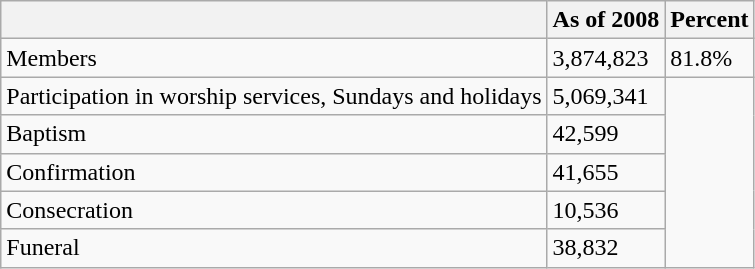<table class="wikitable">
<tr>
<th></th>
<th>As of 2008</th>
<th>Percent</th>
</tr>
<tr>
<td>Members</td>
<td>3,874,823</td>
<td>81.8%</td>
</tr>
<tr>
<td>Participation in worship services, Sundays and holidays</td>
<td>5,069,341</td>
</tr>
<tr>
<td>Baptism</td>
<td>42,599</td>
</tr>
<tr>
<td>Confirmation</td>
<td>41,655</td>
</tr>
<tr>
<td>Consecration</td>
<td>10,536</td>
</tr>
<tr>
<td>Funeral</td>
<td>38,832</td>
</tr>
</table>
